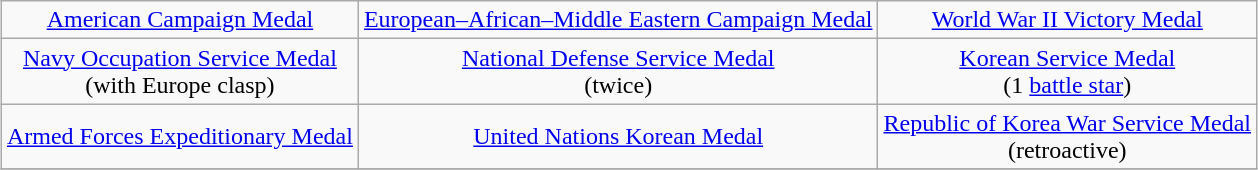<table class="wikitable" style="margin:1em auto; text-align:center;">
<tr>
<td><a href='#'>American Campaign Medal</a></td>
<td><a href='#'>European–African–Middle Eastern Campaign Medal</a></td>
<td><a href='#'>World War II Victory Medal</a></td>
</tr>
<tr>
<td><a href='#'>Navy Occupation Service Medal</a><br>(with Europe clasp)</td>
<td><a href='#'>National Defense Service Medal</a><br>(twice)</td>
<td><a href='#'>Korean Service Medal</a><br>(1 <a href='#'>battle star</a>)</td>
</tr>
<tr>
<td><a href='#'>Armed Forces Expeditionary Medal</a></td>
<td><a href='#'>United Nations Korean Medal</a></td>
<td><a href='#'>Republic of Korea War Service Medal</a><br>(retroactive)</td>
</tr>
<tr>
</tr>
</table>
